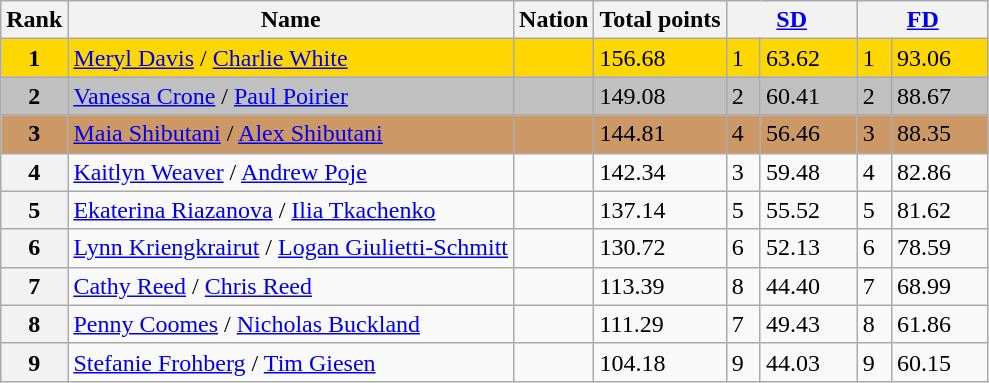<table class="wikitable sortable">
<tr>
<th>Rank</th>
<th>Name</th>
<th>Nation</th>
<th>Total points</th>
<th colspan="2" width="80px"><a href='#'>SD</a></th>
<th colspan="2" width="80px"><a href='#'>FD</a></th>
</tr>
<tr bgcolor="gold">
<td align="center"><strong>1</strong></td>
<td><a href='#'>Meryl Davis</a> / <a href='#'>Charlie White</a></td>
<td></td>
<td>156.68</td>
<td>1</td>
<td>63.62</td>
<td>1</td>
<td>93.06</td>
</tr>
<tr bgcolor="silver">
<td align="center"><strong>2</strong></td>
<td><a href='#'>Vanessa Crone</a> / <a href='#'>Paul Poirier</a></td>
<td></td>
<td>149.08</td>
<td>2</td>
<td>60.41</td>
<td>2</td>
<td>88.67</td>
</tr>
<tr bgcolor="cc9966">
<td align="center"><strong>3</strong></td>
<td><a href='#'>Maia Shibutani</a> / <a href='#'>Alex Shibutani</a></td>
<td></td>
<td>144.81</td>
<td>4</td>
<td>56.46</td>
<td>3</td>
<td>88.35</td>
</tr>
<tr>
<th>4</th>
<td><a href='#'>Kaitlyn Weaver</a> / <a href='#'>Andrew Poje</a></td>
<td></td>
<td>142.34</td>
<td>3</td>
<td>59.48</td>
<td>4</td>
<td>82.86</td>
</tr>
<tr>
<th>5</th>
<td><a href='#'>Ekaterina Riazanova</a> / <a href='#'>Ilia Tkachenko</a></td>
<td></td>
<td>137.14</td>
<td>5</td>
<td>55.52</td>
<td>5</td>
<td>81.62</td>
</tr>
<tr>
<th>6</th>
<td><a href='#'>Lynn Kriengkrairut</a> / <a href='#'>Logan Giulietti-Schmitt</a></td>
<td></td>
<td>130.72</td>
<td>6</td>
<td>52.13</td>
<td>6</td>
<td>78.59</td>
</tr>
<tr>
<th>7</th>
<td><a href='#'>Cathy Reed</a> / <a href='#'>Chris Reed</a></td>
<td></td>
<td>113.39</td>
<td>8</td>
<td>44.40</td>
<td>7</td>
<td>68.99</td>
</tr>
<tr>
<th>8</th>
<td><a href='#'>Penny Coomes</a> / <a href='#'>Nicholas Buckland</a></td>
<td></td>
<td>111.29</td>
<td>7</td>
<td>49.43</td>
<td>8</td>
<td>61.86</td>
</tr>
<tr>
<th>9</th>
<td><a href='#'>Stefanie Frohberg</a> / <a href='#'>Tim Giesen</a></td>
<td></td>
<td>104.18</td>
<td>9</td>
<td>44.03</td>
<td>9</td>
<td>60.15</td>
</tr>
</table>
